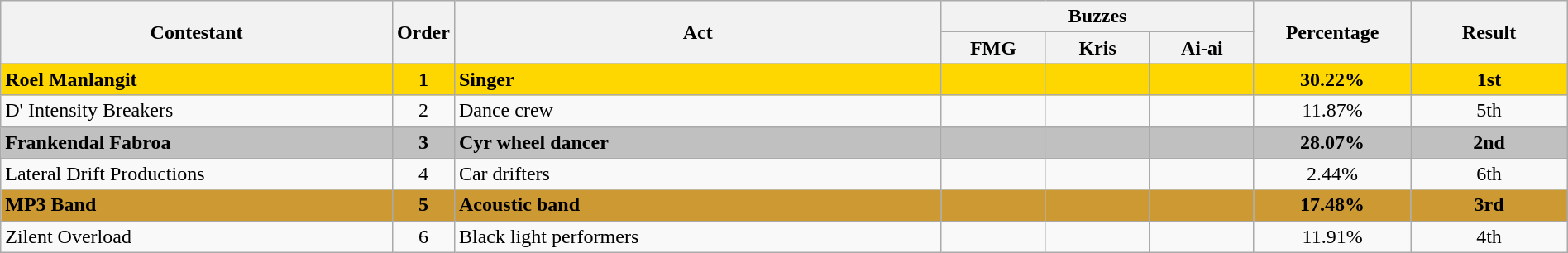<table class="wikitable" style="text-align:center; width:100%;">
<tr>
<th rowspan="2" style="width:25%;">Contestant</th>
<th rowspan="2" style="width:03%;">Order</th>
<th rowspan="2">Act</th>
<th colspan="3" style="width:20%;">Buzzes</th>
<th rowspan="2" style="width:10%;">Percentage</th>
<th rowspan="2" style="width:10%;">Result</th>
</tr>
<tr>
<th style="width:06.66%;">FMG</th>
<th style="width:06.66%;">Kris</th>
<th style="width:06.66%;">Ai-ai</th>
</tr>
<tr bgcolor="gold">
<td scope="row" style="text-align:left;"><strong>Roel Manlangit</strong></td>
<td><strong>1</strong></td>
<td scope="row" style="text-align:left;"><strong>Singer</strong></td>
<td></td>
<td></td>
<td></td>
<td><strong>30.22%</strong></td>
<td><strong>1st</strong></td>
</tr>
<tr>
<td scope="row" style="text-align:left;">D' Intensity Breakers</td>
<td>2</td>
<td scope="row" style="text-align:left;">Dance crew</td>
<td></td>
<td></td>
<td></td>
<td>11.87%</td>
<td>5th</td>
</tr>
<tr bgcolor="silver">
<td scope="row" style="text-align:left;"><strong>Frankendal Fabroa</strong></td>
<td><strong>3</strong></td>
<td scope="row" style="text-align:left;"><strong>Cyr wheel dancer</strong></td>
<td></td>
<td></td>
<td></td>
<td><strong>28.07%</strong></td>
<td><strong>2nd</strong></td>
</tr>
<tr>
<td scope="row" style="text-align:left;">Lateral Drift Productions</td>
<td>4</td>
<td scope="row" style="text-align:left;">Car drifters</td>
<td></td>
<td></td>
<td></td>
<td>2.44%</td>
<td>6th</td>
</tr>
<tr bgcolor="#CC9933">
<td scope="row" style="text-align:left;"><strong>MP3 Band</strong></td>
<td><strong>5</strong></td>
<td scope="row" style="text-align:left;"><strong>Acoustic band</strong></td>
<td></td>
<td></td>
<td></td>
<td><strong>17.48%</strong></td>
<td><strong>3rd</strong></td>
</tr>
<tr>
<td scope="row" style="text-align:left;">Zilent Overload</td>
<td>6</td>
<td scope="row" style="text-align:left;">Black light performers</td>
<td></td>
<td></td>
<td></td>
<td>11.91%</td>
<td>4th</td>
</tr>
</table>
